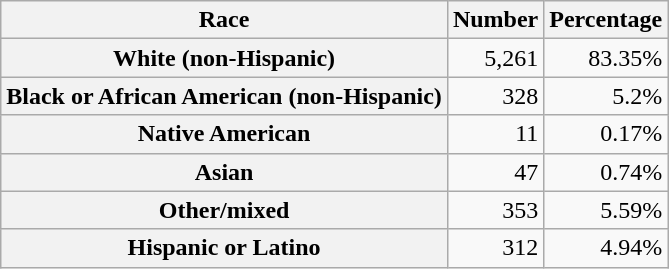<table class="wikitable" style="text-align:right">
<tr>
<th scope="col">Race</th>
<th scope="col">Number</th>
<th scope="col">Percentage</th>
</tr>
<tr>
<th scope="row">White (non-Hispanic)</th>
<td>5,261</td>
<td>83.35%</td>
</tr>
<tr>
<th scope="row">Black or African American (non-Hispanic)</th>
<td>328</td>
<td>5.2%</td>
</tr>
<tr>
<th scope="row">Native American</th>
<td>11</td>
<td>0.17%</td>
</tr>
<tr>
<th scope="row">Asian</th>
<td>47</td>
<td>0.74%</td>
</tr>
<tr>
<th scope="row">Other/mixed</th>
<td>353</td>
<td>5.59%</td>
</tr>
<tr>
<th scope="row">Hispanic or Latino</th>
<td>312</td>
<td>4.94%</td>
</tr>
</table>
